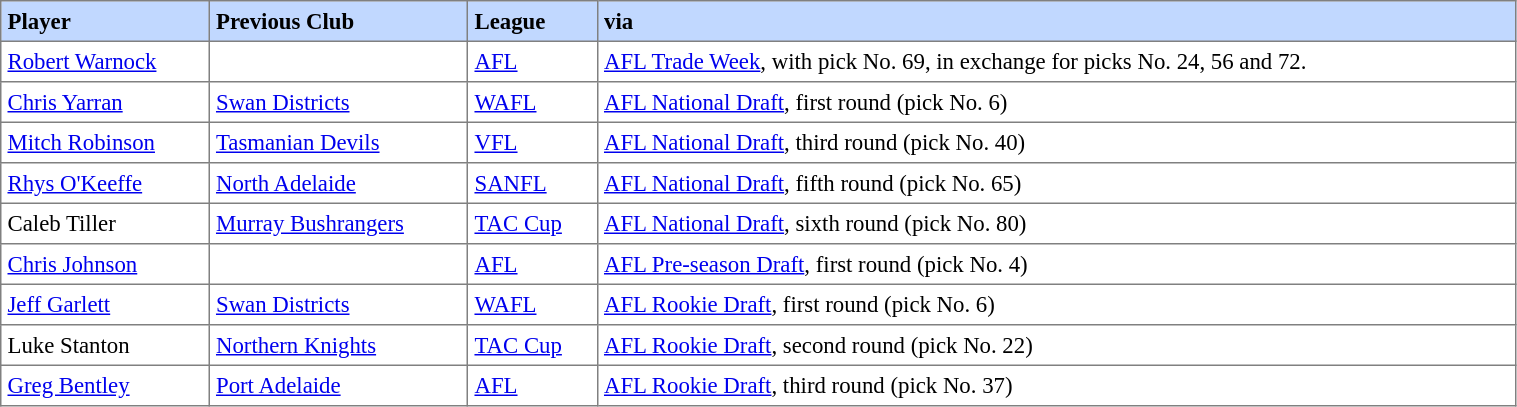<table border="1" cellpadding="4" cellspacing="0"  style="text-align:left; font-size:95%; border-collapse:collapse; width:80%;">
<tr style="background:#C1D8FF;">
<th>Player</th>
<th>Previous Club</th>
<th>League</th>
<th>via</th>
</tr>
<tr>
<td> <a href='#'>Robert Warnock</a></td>
<td></td>
<td><a href='#'>AFL</a></td>
<td><a href='#'>AFL Trade Week</a>, with pick No. 69, in exchange for picks No. 24, 56 and 72.</td>
</tr>
<tr>
<td> <a href='#'>Chris Yarran</a></td>
<td><a href='#'>Swan Districts</a></td>
<td><a href='#'>WAFL</a></td>
<td><a href='#'>AFL National Draft</a>, first round (pick No. 6)</td>
</tr>
<tr>
<td> <a href='#'>Mitch Robinson</a></td>
<td><a href='#'>Tasmanian Devils</a></td>
<td><a href='#'>VFL</a></td>
<td><a href='#'>AFL National Draft</a>, third round (pick No. 40)</td>
</tr>
<tr>
<td> <a href='#'>Rhys O'Keeffe</a></td>
<td><a href='#'>North Adelaide</a></td>
<td><a href='#'>SANFL</a></td>
<td><a href='#'>AFL National Draft</a>, fifth round (pick No. 65)</td>
</tr>
<tr>
<td> Caleb Tiller</td>
<td><a href='#'>Murray Bushrangers</a></td>
<td><a href='#'>TAC Cup</a></td>
<td><a href='#'>AFL National Draft</a>, sixth round (pick No. 80)</td>
</tr>
<tr>
<td> <a href='#'>Chris Johnson</a></td>
<td></td>
<td><a href='#'>AFL</a></td>
<td><a href='#'>AFL Pre-season Draft</a>, first round (pick No. 4)</td>
</tr>
<tr>
<td> <a href='#'>Jeff Garlett</a></td>
<td><a href='#'>Swan Districts</a></td>
<td><a href='#'>WAFL</a></td>
<td><a href='#'>AFL Rookie Draft</a>, first round (pick No. 6)</td>
</tr>
<tr>
<td> Luke Stanton</td>
<td><a href='#'>Northern Knights</a></td>
<td><a href='#'>TAC Cup</a></td>
<td><a href='#'>AFL Rookie Draft</a>, second round (pick No. 22)</td>
</tr>
<tr>
<td> <a href='#'>Greg Bentley</a></td>
<td><a href='#'>Port Adelaide</a></td>
<td><a href='#'>AFL</a></td>
<td><a href='#'>AFL Rookie Draft</a>, third round (pick No. 37)</td>
</tr>
</table>
